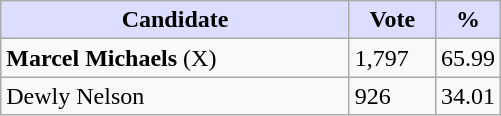<table class="wikitable">
<tr>
<th style="background:#ddf; width:225px;">Candidate</th>
<th style="background:#ddf; width:50px;">Vote</th>
<th style="background:#ddf; width:30px;">%</th>
</tr>
<tr>
<td><strong>Marcel Michaels</strong> (X)</td>
<td>1,797</td>
<td>65.99</td>
</tr>
<tr>
<td>Dewly Nelson</td>
<td>926</td>
<td>34.01</td>
</tr>
</table>
